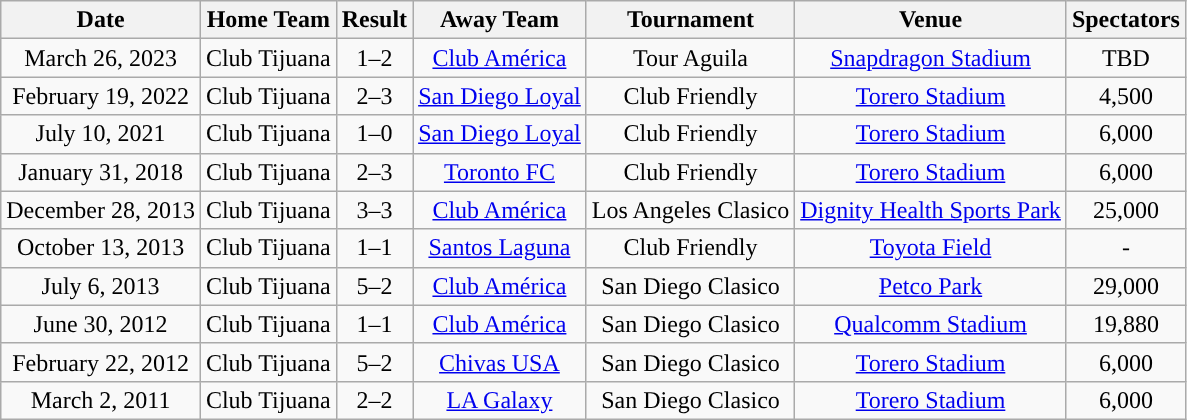<table class="wikitable" style="text-align:center;">
<tr>
<th style="text-align:center;">Date</th>
<th style="text-align:center;">Home Team</th>
<th style="text-align:center;">Result</th>
<th style="text-align:center;">Away Team</th>
<th style="text-align:center;">Tournament</th>
<th style="text-align:center;">Venue</th>
<th style="text-align:center;">Spectators</th>
</tr>
<tr>
<td>March 26, 2023</td>
<td>Club Tijuana </td>
<td>1–2</td>
<td> <a href='#'>Club América</a></td>
<td>Tour Aguila</td>
<td><a href='#'>Snapdragon Stadium</a></td>
<td>TBD</td>
</tr>
<tr>
<td>February 19, 2022</td>
<td>Club Tijuana </td>
<td>2–3</td>
<td> <a href='#'>San Diego Loyal</a></td>
<td>Club Friendly</td>
<td><a href='#'>Torero Stadium</a></td>
<td>4,500</td>
</tr>
<tr>
<td>July 10, 2021</td>
<td>Club Tijuana </td>
<td>1–0</td>
<td> <a href='#'>San Diego Loyal</a></td>
<td>Club Friendly</td>
<td><a href='#'>Torero Stadium</a></td>
<td>6,000</td>
</tr>
<tr>
<td>January 31, 2018</td>
<td>Club Tijuana </td>
<td>2–3</td>
<td> <a href='#'>Toronto FC</a></td>
<td>Club Friendly</td>
<td><a href='#'>Torero Stadium</a></td>
<td>6,000</td>
</tr>
<tr>
<td>December 28, 2013</td>
<td>Club Tijuana </td>
<td>3–3</td>
<td> <a href='#'>Club América</a></td>
<td>Los Angeles Clasico</td>
<td><a href='#'>Dignity Health Sports Park</a></td>
<td>25,000</td>
</tr>
<tr>
<td>October 13, 2013</td>
<td>Club Tijuana </td>
<td>1–1</td>
<td> <a href='#'>Santos Laguna</a></td>
<td>Club Friendly</td>
<td><a href='#'>Toyota Field</a></td>
<td>-</td>
</tr>
<tr>
<td>July 6, 2013</td>
<td>Club Tijuana </td>
<td>5–2</td>
<td> <a href='#'>Club América</a></td>
<td>San Diego Clasico</td>
<td><a href='#'>Petco Park</a></td>
<td>29,000</td>
</tr>
<tr>
<td>June 30, 2012</td>
<td>Club Tijuana </td>
<td>1–1</td>
<td> <a href='#'>Club América</a></td>
<td>San Diego Clasico</td>
<td><a href='#'>Qualcomm Stadium</a></td>
<td>19,880</td>
</tr>
<tr>
<td>February 22, 2012</td>
<td>Club Tijuana </td>
<td>5–2</td>
<td> <a href='#'>Chivas USA</a></td>
<td>San Diego Clasico</td>
<td><a href='#'>Torero Stadium</a></td>
<td>6,000</td>
</tr>
<tr>
<td>March 2, 2011</td>
<td>Club Tijuana </td>
<td>2–2</td>
<td> <a href='#'>LA Galaxy</a></td>
<td>San Diego Clasico</td>
<td><a href='#'>Torero Stadium</a></td>
<td>6,000</td>
</tr>
</table>
